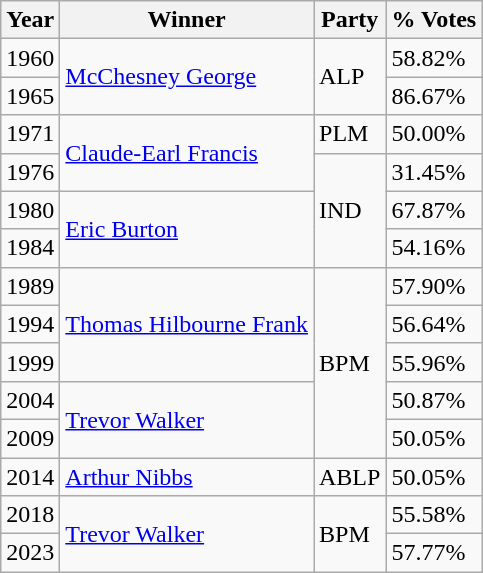<table class="wikitable sortable">
<tr>
<th><strong>Year</strong></th>
<th><strong>Winner</strong></th>
<th><strong>Party</strong></th>
<th><strong>% Votes</strong></th>
</tr>
<tr>
<td>1960</td>
<td rowspan="2"><a href='#'>McChesney George</a></td>
<td rowspan="2">ALP</td>
<td>58.82%</td>
</tr>
<tr>
<td>1965</td>
<td>86.67%</td>
</tr>
<tr>
<td>1971</td>
<td rowspan="2"><a href='#'>Claude-Earl Francis</a></td>
<td>PLM</td>
<td>50.00%</td>
</tr>
<tr>
<td>1976</td>
<td rowspan="3">IND</td>
<td>31.45%</td>
</tr>
<tr>
<td>1980</td>
<td rowspan="2"><a href='#'>Eric Burton</a></td>
<td>67.87%</td>
</tr>
<tr>
<td>1984</td>
<td>54.16%</td>
</tr>
<tr>
<td>1989</td>
<td rowspan="3"><a href='#'>Thomas Hilbourne Frank</a></td>
<td rowspan="5">BPM</td>
<td>57.90%</td>
</tr>
<tr>
<td>1994</td>
<td>56.64%</td>
</tr>
<tr>
<td>1999</td>
<td>55.96%</td>
</tr>
<tr>
<td>2004</td>
<td rowspan="2"><a href='#'>Trevor Walker</a></td>
<td>50.87%</td>
</tr>
<tr>
<td>2009</td>
<td>50.05%</td>
</tr>
<tr>
<td>2014</td>
<td><a href='#'>Arthur Nibbs</a></td>
<td>ABLP</td>
<td>50.05%</td>
</tr>
<tr>
<td>2018</td>
<td rowspan="2"><a href='#'>Trevor Walker</a></td>
<td rowspan="2">BPM</td>
<td>55.58%</td>
</tr>
<tr>
<td>2023</td>
<td>57.77%</td>
</tr>
</table>
